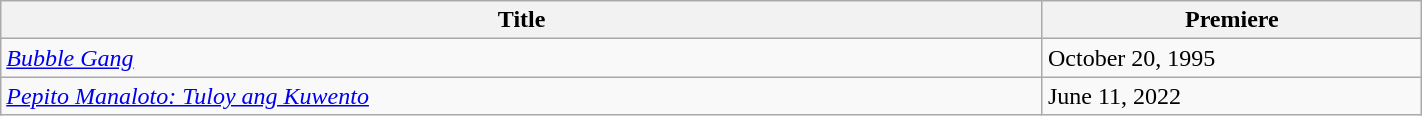<table class="wikitable sortable" width="75%">
<tr>
<th style="width:55%;">Title</th>
<th style="width:20%;">Premiere</th>
</tr>
<tr>
<td><em><a href='#'>Bubble Gang</a></em></td>
<td>October 20, 1995</td>
</tr>
<tr>
<td><em><a href='#'>Pepito Manaloto: Tuloy ang Kuwento</a></em></td>
<td>June 11, 2022</td>
</tr>
</table>
